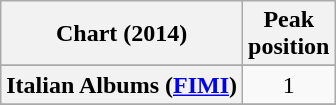<table class="wikitable sortable plainrowheaders">
<tr>
<th>Chart (2014)</th>
<th>Peak<br>position</th>
</tr>
<tr>
</tr>
<tr>
<th scope="row">Italian Albums (<a href='#'>FIMI</a>)</th>
<td style="text-align:center;">1</td>
</tr>
<tr>
</tr>
<tr>
</tr>
</table>
